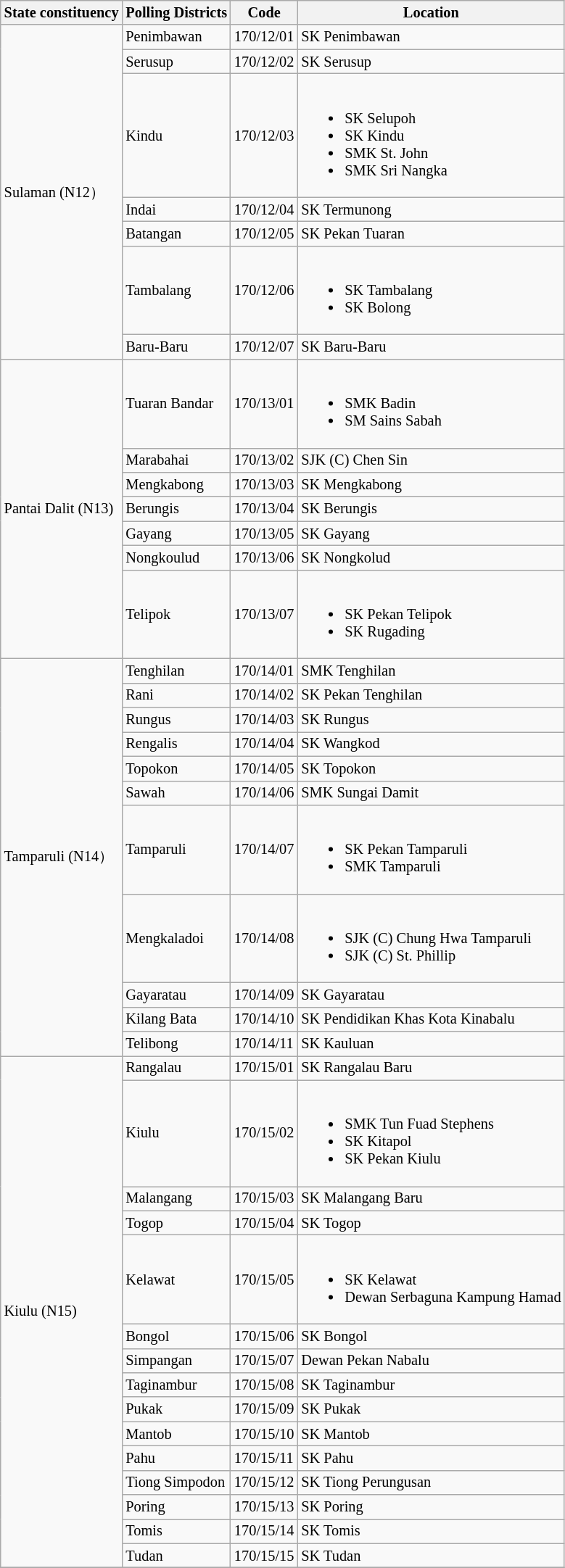<table class="wikitable sortable mw-collapsible" style="white-space:nowrap;font-size:85%">
<tr>
<th>State constituency</th>
<th>Polling Districts</th>
<th>Code</th>
<th>Location</th>
</tr>
<tr>
<td rowspan="7">Sulaman (N12）</td>
<td>Penimbawan</td>
<td>170/12/01</td>
<td>SK Penimbawan</td>
</tr>
<tr>
<td>Serusup</td>
<td>170/12/02</td>
<td>SK Serusup</td>
</tr>
<tr>
<td>Kindu</td>
<td>170/12/03</td>
<td><br><ul><li>SK Selupoh</li><li>SK Kindu</li><li>SMK St. John</li><li>SMK Sri Nangka</li></ul></td>
</tr>
<tr>
<td>Indai</td>
<td>170/12/04</td>
<td>SK Termunong</td>
</tr>
<tr>
<td>Batangan</td>
<td>170/12/05</td>
<td>SK Pekan Tuaran</td>
</tr>
<tr>
<td>Tambalang</td>
<td>170/12/06</td>
<td><br><ul><li>SK Tambalang</li><li>SK Bolong</li></ul></td>
</tr>
<tr>
<td>Baru-Baru</td>
<td>170/12/07</td>
<td>SK Baru-Baru</td>
</tr>
<tr>
<td rowspan="7">Pantai Dalit (N13)</td>
<td>Tuaran Bandar</td>
<td>170/13/01</td>
<td><br><ul><li>SMK Badin</li><li>SM Sains Sabah</li></ul></td>
</tr>
<tr>
<td>Marabahai</td>
<td>170/13/02</td>
<td>SJK (C) Chen Sin</td>
</tr>
<tr>
<td>Mengkabong</td>
<td>170/13/03</td>
<td>SK Mengkabong</td>
</tr>
<tr>
<td>Berungis</td>
<td>170/13/04</td>
<td>SK Berungis</td>
</tr>
<tr>
<td>Gayang</td>
<td>170/13/05</td>
<td>SK Gayang</td>
</tr>
<tr>
<td>Nongkoulud</td>
<td>170/13/06</td>
<td>SK Nongkolud</td>
</tr>
<tr>
<td>Telipok</td>
<td>170/13/07</td>
<td><br><ul><li>SK Pekan Telipok</li><li>SK Rugading</li></ul></td>
</tr>
<tr>
<td rowspan="11">Tamparuli (N14）</td>
<td>Tenghilan</td>
<td>170/14/01</td>
<td>SMK Tenghilan</td>
</tr>
<tr>
<td>Rani</td>
<td>170/14/02</td>
<td>SK Pekan Tenghilan</td>
</tr>
<tr>
<td>Rungus</td>
<td>170/14/03</td>
<td>SK Rungus</td>
</tr>
<tr>
<td>Rengalis</td>
<td>170/14/04</td>
<td>SK Wangkod</td>
</tr>
<tr>
<td>Topokon</td>
<td>170/14/05</td>
<td>SK Topokon</td>
</tr>
<tr>
<td>Sawah</td>
<td>170/14/06</td>
<td>SMK Sungai Damit</td>
</tr>
<tr>
<td>Tamparuli</td>
<td>170/14/07</td>
<td><br><ul><li>SK Pekan Tamparuli</li><li>SMK Tamparuli</li></ul></td>
</tr>
<tr>
<td>Mengkaladoi</td>
<td>170/14/08</td>
<td><br><ul><li>SJK (C) Chung Hwa Tamparuli</li><li>SJK (C) St. Phillip</li></ul></td>
</tr>
<tr>
<td>Gayaratau</td>
<td>170/14/09</td>
<td>SK Gayaratau</td>
</tr>
<tr>
<td>Kilang Bata</td>
<td>170/14/10</td>
<td>SK Pendidikan Khas Kota Kinabalu</td>
</tr>
<tr>
<td>Telibong</td>
<td>170/14/11</td>
<td>SK Kauluan</td>
</tr>
<tr>
<td rowspan="15">Kiulu (N15)</td>
<td>Rangalau</td>
<td>170/15/01</td>
<td>SK Rangalau Baru</td>
</tr>
<tr>
<td>Kiulu</td>
<td>170/15/02</td>
<td><br><ul><li>SMK Tun Fuad Stephens</li><li>SK Kitapol</li><li>SK Pekan Kiulu</li></ul></td>
</tr>
<tr>
<td>Malangang</td>
<td>170/15/03</td>
<td>SK Malangang Baru</td>
</tr>
<tr>
<td>Togop</td>
<td>170/15/04</td>
<td>SK Togop</td>
</tr>
<tr>
<td>Kelawat</td>
<td>170/15/05</td>
<td><br><ul><li>SK Kelawat</li><li>Dewan Serbaguna Kampung Hamad</li></ul></td>
</tr>
<tr>
<td>Bongol</td>
<td>170/15/06</td>
<td>SK Bongol</td>
</tr>
<tr>
<td>Simpangan</td>
<td>170/15/07</td>
<td>Dewan Pekan Nabalu</td>
</tr>
<tr>
<td>Taginambur</td>
<td>170/15/08</td>
<td>SK Taginambur</td>
</tr>
<tr>
<td>Pukak</td>
<td>170/15/09</td>
<td>SK Pukak</td>
</tr>
<tr>
<td>Mantob</td>
<td>170/15/10</td>
<td>SK Mantob</td>
</tr>
<tr>
<td>Pahu</td>
<td>170/15/11</td>
<td>SK Pahu</td>
</tr>
<tr>
<td>Tiong Simpodon</td>
<td>170/15/12</td>
<td>SK Tiong Perungusan</td>
</tr>
<tr>
<td>Poring</td>
<td>170/15/13</td>
<td>SK Poring</td>
</tr>
<tr>
<td>Tomis</td>
<td>170/15/14</td>
<td>SK Tomis</td>
</tr>
<tr>
<td>Tudan</td>
<td>170/15/15</td>
<td>SK Tudan</td>
</tr>
<tr>
</tr>
</table>
